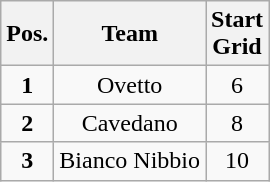<table class="wikitable">
<tr>
<th>Pos.</th>
<th>Team</th>
<th>Start<br>Grid </th>
</tr>
<tr | align="center" |>
<td><strong>1</strong></td>
<td>Ovetto </td>
<td>6</td>
</tr>
<tr | align="center" |>
<td><strong>2</strong></td>
<td>Cavedano</td>
<td>8</td>
</tr>
<tr | align="center" |>
<td><strong>3</strong></td>
<td>Bianco Nibbio</td>
<td>10</td>
</tr>
</table>
